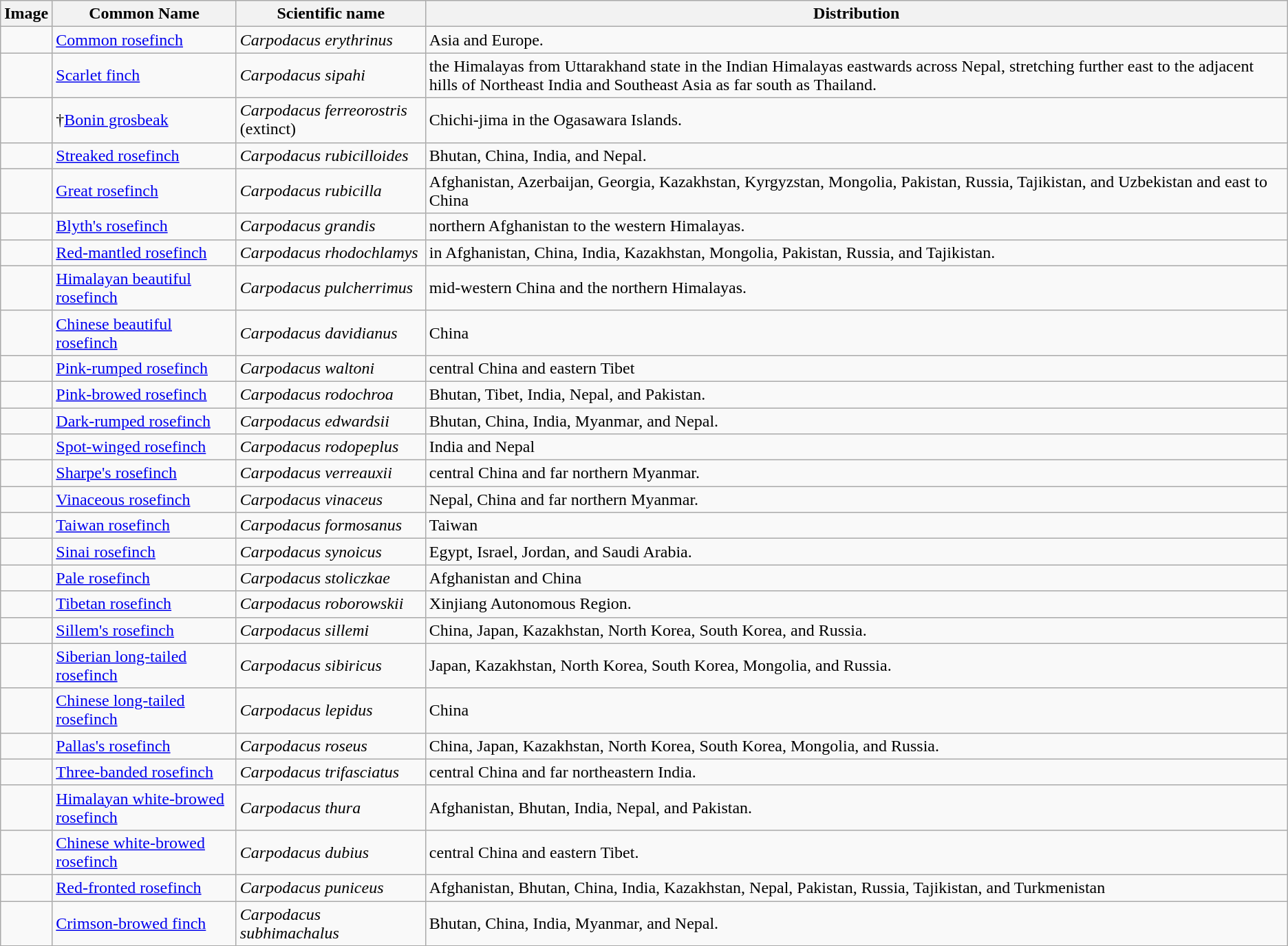<table class="wikitable">
<tr>
<th>Image</th>
<th>Common Name</th>
<th>Scientific name</th>
<th>Distribution</th>
</tr>
<tr>
<td></td>
<td><a href='#'>Common rosefinch</a></td>
<td><em>Carpodacus erythrinus</em></td>
<td>Asia and Europe.</td>
</tr>
<tr>
<td></td>
<td><a href='#'>Scarlet finch</a></td>
<td><em>Carpodacus sipahi</em></td>
<td>the Himalayas from Uttarakhand state in the Indian Himalayas eastwards across Nepal, stretching further east to the adjacent hills of Northeast India and Southeast Asia as far south as Thailand.</td>
</tr>
<tr>
<td></td>
<td>†<a href='#'>Bonin grosbeak</a></td>
<td><em>Carpodacus ferreorostris</em> (extinct)</td>
<td>Chichi-jima in the Ogasawara Islands.</td>
</tr>
<tr>
<td></td>
<td><a href='#'>Streaked rosefinch</a></td>
<td><em>Carpodacus rubicilloides</em></td>
<td>Bhutan, China, India, and Nepal.</td>
</tr>
<tr>
<td></td>
<td><a href='#'>Great rosefinch</a></td>
<td><em>Carpodacus rubicilla</em></td>
<td>Afghanistan, Azerbaijan, Georgia, Kazakhstan, Kyrgyzstan, Mongolia, Pakistan, Russia, Tajikistan, and Uzbekistan and east to China</td>
</tr>
<tr>
<td></td>
<td><a href='#'>Blyth's rosefinch</a></td>
<td><em>Carpodacus grandis</em></td>
<td>northern Afghanistan to the western Himalayas.</td>
</tr>
<tr>
<td></td>
<td><a href='#'>Red-mantled rosefinch</a></td>
<td><em>Carpodacus rhodochlamys</em></td>
<td>in Afghanistan, China, India, Kazakhstan, Mongolia, Pakistan, Russia, and Tajikistan.</td>
</tr>
<tr>
<td></td>
<td><a href='#'>Himalayan beautiful rosefinch</a></td>
<td><em>Carpodacus pulcherrimus</em></td>
<td>mid-western China and the northern Himalayas.</td>
</tr>
<tr>
<td></td>
<td><a href='#'>Chinese beautiful rosefinch</a></td>
<td><em>Carpodacus davidianus</em></td>
<td>China</td>
</tr>
<tr>
<td></td>
<td><a href='#'>Pink-rumped rosefinch</a></td>
<td><em>Carpodacus waltoni</em></td>
<td>central China and eastern Tibet</td>
</tr>
<tr>
<td></td>
<td><a href='#'>Pink-browed rosefinch</a></td>
<td><em>Carpodacus rodochroa</em></td>
<td>Bhutan, Tibet, India, Nepal, and Pakistan.</td>
</tr>
<tr>
<td></td>
<td><a href='#'>Dark-rumped rosefinch</a></td>
<td><em>Carpodacus edwardsii</em></td>
<td>Bhutan, China, India, Myanmar, and Nepal.</td>
</tr>
<tr>
<td></td>
<td><a href='#'>Spot-winged rosefinch</a></td>
<td><em>Carpodacus rodopeplus</em></td>
<td>India and Nepal</td>
</tr>
<tr>
<td></td>
<td><a href='#'>Sharpe's rosefinch</a></td>
<td><em>Carpodacus verreauxii</em></td>
<td>central China and far northern Myanmar.</td>
</tr>
<tr>
<td></td>
<td><a href='#'>Vinaceous rosefinch</a></td>
<td><em>Carpodacus vinaceus</em></td>
<td>Nepal, China and far northern Myanmar.</td>
</tr>
<tr>
<td></td>
<td><a href='#'>Taiwan rosefinch</a></td>
<td><em>Carpodacus formosanus</em></td>
<td>Taiwan</td>
</tr>
<tr>
<td></td>
<td><a href='#'>Sinai rosefinch</a></td>
<td><em>Carpodacus synoicus</em></td>
<td>Egypt, Israel, Jordan, and Saudi Arabia.</td>
</tr>
<tr>
<td></td>
<td><a href='#'>Pale rosefinch</a></td>
<td><em>Carpodacus stoliczkae</em></td>
<td>Afghanistan and China</td>
</tr>
<tr>
<td></td>
<td><a href='#'>Tibetan rosefinch</a></td>
<td><em>Carpodacus roborowskii</em></td>
<td>Xinjiang Autonomous Region.</td>
</tr>
<tr>
<td></td>
<td><a href='#'>Sillem's rosefinch</a></td>
<td><em>Carpodacus sillemi</em></td>
<td>China, Japan, Kazakhstan, North Korea, South Korea, and Russia.</td>
</tr>
<tr>
<td></td>
<td><a href='#'>Siberian long-tailed rosefinch</a></td>
<td><em>Carpodacus sibiricus</em></td>
<td>Japan, Kazakhstan, North Korea, South Korea, Mongolia, and Russia.</td>
</tr>
<tr>
<td></td>
<td><a href='#'>Chinese long-tailed rosefinch</a></td>
<td><em>Carpodacus lepidus</em></td>
<td>China</td>
</tr>
<tr>
<td></td>
<td><a href='#'>Pallas's rosefinch</a></td>
<td><em>Carpodacus roseus</em></td>
<td>China, Japan, Kazakhstan, North Korea, South Korea, Mongolia, and Russia.</td>
</tr>
<tr>
<td></td>
<td><a href='#'>Three-banded rosefinch</a></td>
<td><em>Carpodacus trifasciatus</em></td>
<td>central China and far northeastern India.</td>
</tr>
<tr>
<td></td>
<td><a href='#'>Himalayan white-browed rosefinch</a></td>
<td><em>Carpodacus thura</em></td>
<td>Afghanistan, Bhutan, India, Nepal, and Pakistan.</td>
</tr>
<tr>
<td></td>
<td><a href='#'>Chinese white-browed rosefinch</a></td>
<td><em>Carpodacus dubius</em></td>
<td>central China and eastern Tibet.</td>
</tr>
<tr>
<td></td>
<td><a href='#'>Red-fronted rosefinch</a></td>
<td><em>Carpodacus puniceus</em></td>
<td>Afghanistan, Bhutan, China, India, Kazakhstan, Nepal, Pakistan, Russia, Tajikistan, and Turkmenistan</td>
</tr>
<tr>
<td></td>
<td><a href='#'>Crimson-browed finch</a></td>
<td><em>Carpodacus subhimachalus</em></td>
<td>Bhutan, China, India, Myanmar, and Nepal.</td>
</tr>
<tr>
</tr>
</table>
